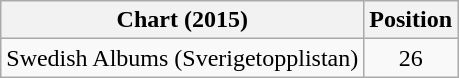<table class="wikitable plainrowheaders">
<tr>
<th scope="col">Chart (2015)</th>
<th scope="col">Position</th>
</tr>
<tr>
<td>Swedish Albums (Sverigetopplistan)</td>
<td style="text-align:center">26</td>
</tr>
</table>
